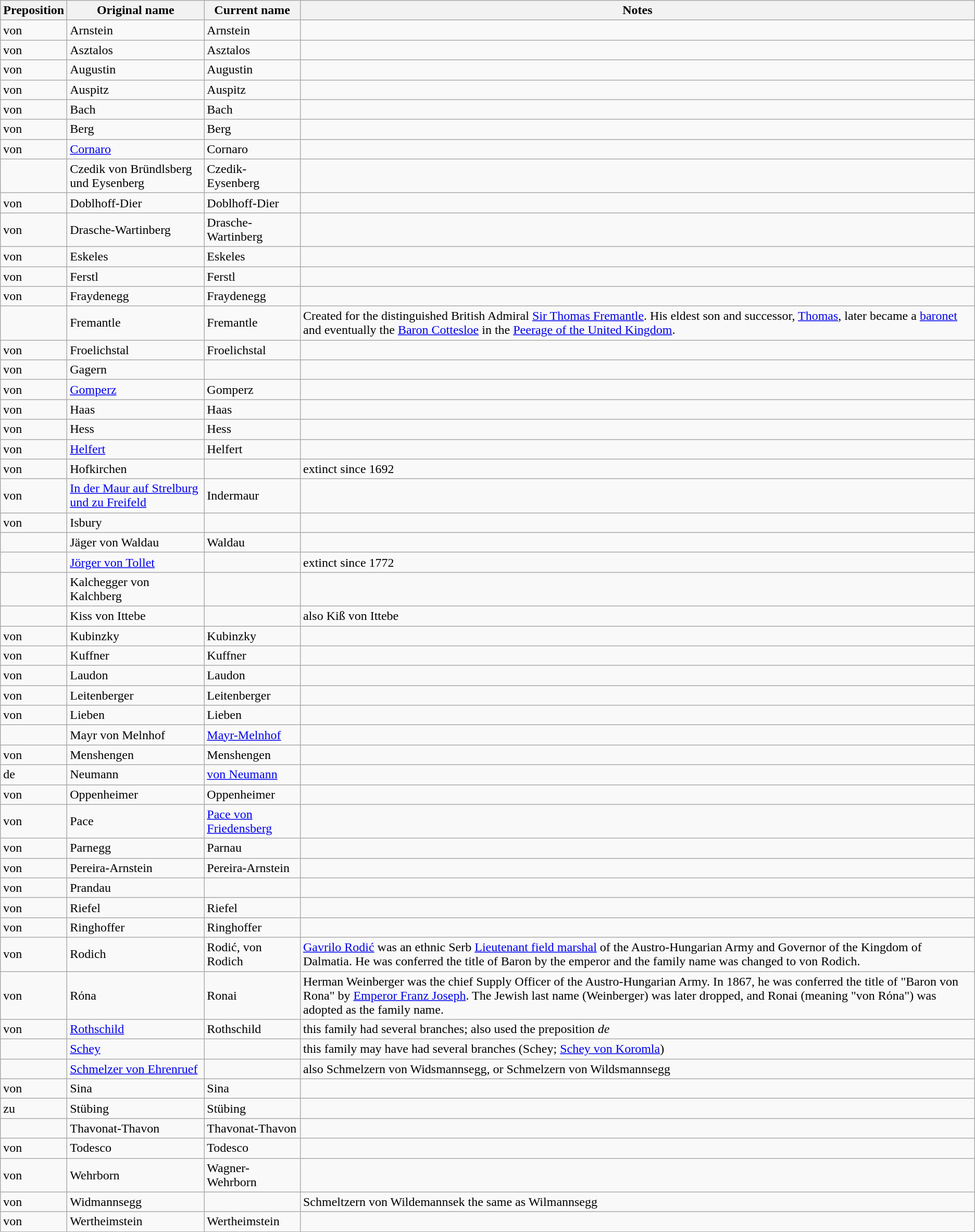<table class="wikitable">
<tr>
<th>Preposition</th>
<th>Original name</th>
<th>Current name</th>
<th>Notes</th>
</tr>
<tr>
<td>von</td>
<td>Arnstein</td>
<td>Arnstein</td>
<td></td>
</tr>
<tr>
<td>von</td>
<td>Asztalos</td>
<td>Asztalos</td>
<td></td>
</tr>
<tr>
<td>von</td>
<td>Augustin</td>
<td>Augustin</td>
<td></td>
</tr>
<tr>
<td>von</td>
<td>Auspitz</td>
<td>Auspitz</td>
<td></td>
</tr>
<tr>
<td>von</td>
<td>Bach</td>
<td>Bach</td>
<td></td>
</tr>
<tr>
<td>von</td>
<td>Berg</td>
<td>Berg</td>
<td></td>
</tr>
<tr>
<td>von</td>
<td><a href='#'>Cornaro</a></td>
<td>Cornaro</td>
<td></td>
</tr>
<tr>
<td></td>
<td>Czedik von Bründlsberg und Eysenberg</td>
<td>Czedik-Eysenberg</td>
<td></td>
</tr>
<tr>
<td>von</td>
<td>Doblhoff-Dier</td>
<td>Doblhoff-Dier</td>
<td></td>
</tr>
<tr>
<td>von</td>
<td>Drasche-Wartinberg</td>
<td>Drasche-Wartinberg</td>
<td></td>
</tr>
<tr>
<td>von</td>
<td>Eskeles</td>
<td>Eskeles</td>
<td></td>
</tr>
<tr>
<td>von</td>
<td>Ferstl</td>
<td>Ferstl</td>
<td></td>
</tr>
<tr>
<td>von</td>
<td>Fraydenegg</td>
<td>Fraydenegg</td>
<td></td>
</tr>
<tr>
<td></td>
<td>Fremantle</td>
<td>Fremantle</td>
<td>Created for the distinguished British Admiral <a href='#'>Sir Thomas Fremantle</a>. His eldest son and successor, <a href='#'>Thomas</a>, later became a <a href='#'>baronet</a> and eventually the <a href='#'>Baron Cottesloe</a> in the <a href='#'>Peerage of the United Kingdom</a>.</td>
</tr>
<tr>
<td>von</td>
<td>Froelichstal</td>
<td>Froelichstal</td>
<td></td>
</tr>
<tr>
<td>von</td>
<td>Gagern</td>
<td></td>
<td></td>
</tr>
<tr>
<td>von</td>
<td><a href='#'>Gomperz</a></td>
<td>Gomperz</td>
<td></td>
</tr>
<tr>
<td>von</td>
<td>Haas</td>
<td>Haas</td>
<td></td>
</tr>
<tr>
<td>von</td>
<td>Hess</td>
<td>Hess</td>
<td></td>
</tr>
<tr>
<td>von</td>
<td><a href='#'>Helfert</a></td>
<td>Helfert</td>
<td></td>
</tr>
<tr>
<td>von</td>
<td>Hofkirchen</td>
<td></td>
<td>extinct since 1692</td>
</tr>
<tr>
<td>von</td>
<td><a href='#'>In der Maur auf Strelburg und zu Freifeld</a></td>
<td>Indermaur</td>
<td></td>
</tr>
<tr>
<td>von</td>
<td>Isbury</td>
<td></td>
<td></td>
</tr>
<tr>
<td></td>
<td>Jäger von Waldau</td>
<td>Waldau</td>
<td></td>
</tr>
<tr>
<td></td>
<td><a href='#'>Jörger von Tollet</a></td>
<td></td>
<td>extinct since 1772</td>
</tr>
<tr>
<td></td>
<td>Kalchegger von Kalchberg</td>
<td></td>
<td></td>
</tr>
<tr>
<td></td>
<td>Kiss von Ittebe</td>
<td></td>
<td>also Kiß von Ittebe</td>
</tr>
<tr>
<td>von</td>
<td>Kubinzky</td>
<td>Kubinzky</td>
<td></td>
</tr>
<tr>
<td>von</td>
<td>Kuffner</td>
<td>Kuffner</td>
<td></td>
</tr>
<tr>
<td>von</td>
<td>Laudon</td>
<td>Laudon</td>
<td></td>
</tr>
<tr>
<td>von</td>
<td>Leitenberger</td>
<td>Leitenberger</td>
<td></td>
</tr>
<tr>
<td>von</td>
<td>Lieben</td>
<td>Lieben</td>
<td></td>
</tr>
<tr>
<td></td>
<td>Mayr von Melnhof</td>
<td><a href='#'>Mayr-Melnhof</a></td>
<td></td>
</tr>
<tr>
<td>von</td>
<td>Menshengen</td>
<td>Menshengen</td>
<td></td>
</tr>
<tr>
<td>de</td>
<td>Neumann</td>
<td><a href='#'>von Neumann</a></td>
<td></td>
</tr>
<tr>
<td>von</td>
<td>Oppenheimer</td>
<td>Oppenheimer</td>
<td></td>
</tr>
<tr>
<td>von</td>
<td>Pace</td>
<td><a href='#'>Pace von Friedensberg</a></td>
<td></td>
</tr>
<tr>
<td>von</td>
<td>Parnegg</td>
<td>Parnau</td>
<td></td>
</tr>
<tr>
<td>von</td>
<td>Pereira-Arnstein</td>
<td>Pereira-Arnstein</td>
<td></td>
</tr>
<tr>
<td>von</td>
<td>Prandau</td>
<td></td>
<td></td>
</tr>
<tr>
<td>von</td>
<td>Riefel</td>
<td>Riefel</td>
<td></td>
</tr>
<tr>
<td>von</td>
<td>Ringhoffer</td>
<td>Ringhoffer</td>
<td></td>
</tr>
<tr>
<td>von</td>
<td>Rodich</td>
<td>Rodić, von Rodich</td>
<td><a href='#'>Gavrilo Rodić</a> was an ethnic Serb <a href='#'>Lieutenant field marshal</a> of the Austro-Hungarian Army and Governor of the Kingdom of Dalmatia. He was conferred the title of Baron by the emperor and the family name was changed to von Rodich.</td>
</tr>
<tr>
<td>von</td>
<td>Rόna</td>
<td>Ronai</td>
<td>Herman Weinberger was the chief Supply Officer of the Austro-Hungarian Army. In 1867, he was conferred the title of "Baron von Rona" by <a href='#'>Emperor Franz Joseph</a>. The Jewish last name (Weinberger) was later dropped, and Ronai (meaning "von Rόna") was adopted as the family name.</td>
</tr>
<tr>
<td>von</td>
<td><a href='#'>Rothschild</a></td>
<td>Rothschild</td>
<td>this family had several branches; also used the preposition <em>de</em></td>
</tr>
<tr>
<td></td>
<td><a href='#'>Schey</a></td>
<td></td>
<td>this family may have had several branches (Schey; <a href='#'>Schey von Koromla</a>)</td>
</tr>
<tr>
<td></td>
<td><a href='#'>Schmelzer von Ehrenruef</a></td>
<td></td>
<td>also Schmelzern von Widsmannsegg, or Schmelzern von Wildsmannsegg</td>
</tr>
<tr>
<td>von</td>
<td>Sina</td>
<td>Sina</td>
<td></td>
</tr>
<tr>
<td>zu</td>
<td>Stübing</td>
<td>Stübing</td>
<td></td>
</tr>
<tr>
<td></td>
<td>Thavonat-Thavon</td>
<td>Thavonat-Thavon</td>
<td></td>
</tr>
<tr>
<td>von</td>
<td>Todesco</td>
<td>Todesco</td>
<td></td>
</tr>
<tr>
<td>von</td>
<td>Wehrborn</td>
<td>Wagner-Wehrborn</td>
<td></td>
</tr>
<tr>
<td>von</td>
<td>Widmannsegg</td>
<td></td>
<td>Schmeltzern von Wildemannsek the same as Wilmannsegg</td>
</tr>
<tr>
<td>von</td>
<td>Wertheimstein</td>
<td>Wertheimstein</td>
<td></td>
</tr>
</table>
